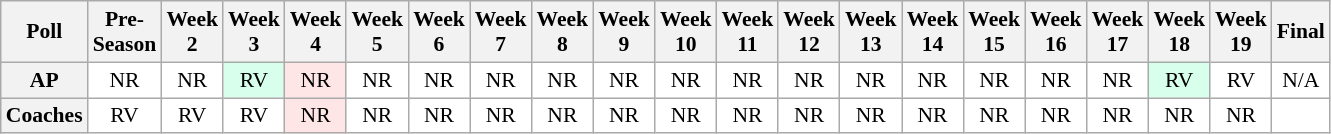<table class="wikitable" style="white-space:nowrap;font-size:90%">
<tr>
<th>Poll</th>
<th>Pre-<br>Season</th>
<th>Week<br>2</th>
<th>Week<br>3</th>
<th>Week<br>4</th>
<th>Week<br>5</th>
<th>Week<br>6</th>
<th>Week<br>7</th>
<th>Week<br>8</th>
<th>Week<br>9</th>
<th>Week<br>10</th>
<th>Week<br>11</th>
<th>Week<br>12</th>
<th>Week<br>13</th>
<th>Week<br>14</th>
<th>Week<br>15</th>
<th>Week<br>16</th>
<th>Week<br>17</th>
<th>Week<br>18</th>
<th>Week<br>19</th>
<th>Final</th>
</tr>
<tr style="text-align:center;">
<th>AP</th>
<td style="background:#FFF;">NR</td>
<td style="background:#FFF;">NR</td>
<td style="background:#D8FFEB;">RV</td>
<td style="background:#FFE6E6;">NR</td>
<td style="background:#FFF;">NR</td>
<td style="background:#FFF;">NR</td>
<td style="background:#FFF;">NR</td>
<td style="background:#FFF;">NR</td>
<td style="background:#FFF;">NR</td>
<td style="background:#FFF;">NR</td>
<td style="background:#FFF;">NR</td>
<td style="background:#FFF;">NR</td>
<td style="background:#FFF;">NR</td>
<td style="background:#FFF;">NR</td>
<td style="background:#FFF;">NR</td>
<td style="background:#FFF;">NR</td>
<td style="background:#FFF;">NR</td>
<td style="background:#D8FFEB;">RV</td>
<td style="background:#FFF;">RV</td>
<td style="background:#FFF;">N/A</td>
</tr>
<tr style="text-align:center;">
<th>Coaches</th>
<td style="background:#FFF;">RV</td>
<td style="background:#FFF;">RV</td>
<td style="background:#FFF;">RV</td>
<td style="background:#FFE6E6;">NR</td>
<td style="background:#FFF;">NR</td>
<td style="background:#FFF;">NR</td>
<td style="background:#FFF;">NR</td>
<td style="background:#FFF;">NR</td>
<td style="background:#FFF;">NR</td>
<td style="background:#FFF;">NR</td>
<td style="background:#FFF;">NR</td>
<td style="background:#FFF;">NR</td>
<td style="background:#FFF;">NR</td>
<td style="background:#FFF;">NR</td>
<td style="background:#FFF;">NR</td>
<td style="background:#FFF;">NR</td>
<td style="background:#FFF;">NR</td>
<td style="background:#FFF;">NR</td>
<td style="background:#FFF;">NR</td>
<td style="background:#FFF;"></td>
</tr>
</table>
